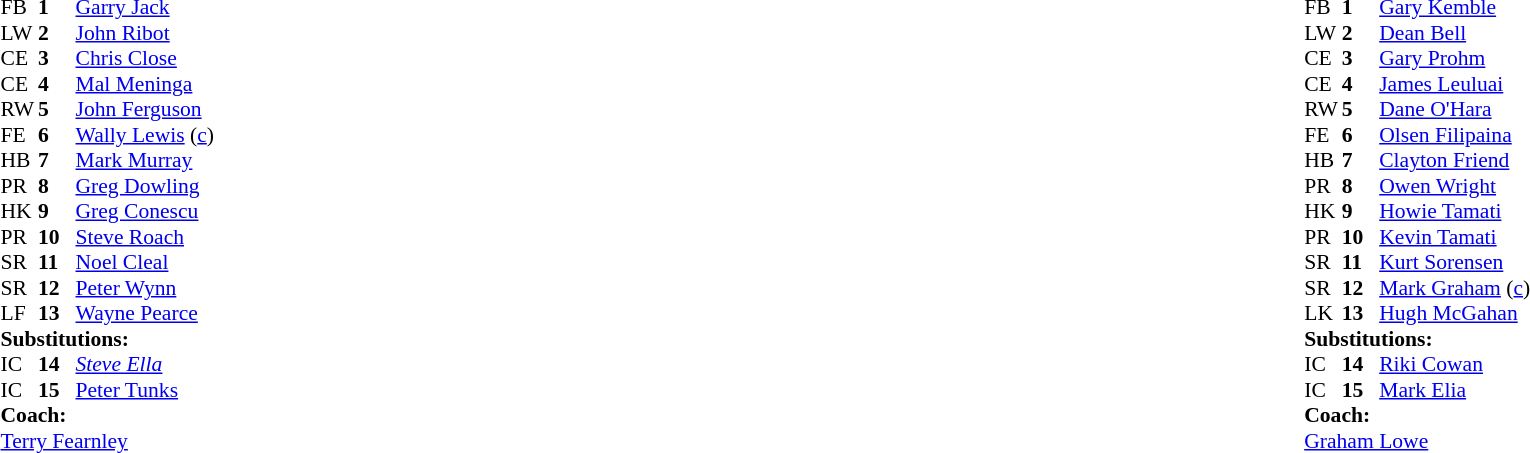<table width="100%">
<tr>
<td valign="top" width="50%"><br><table style="font-size: 90%" cellspacing="0" cellpadding="0">
<tr>
<th width="25"></th>
<th width="25"></th>
</tr>
<tr>
<td>FB</td>
<td><strong>1</strong></td>
<td><a href='#'>Garry Jack</a></td>
</tr>
<tr>
<td>LW</td>
<td><strong>2</strong></td>
<td><a href='#'>John Ribot</a></td>
</tr>
<tr>
<td>CE</td>
<td><strong>3</strong></td>
<td><a href='#'>Chris Close</a></td>
</tr>
<tr>
<td>CE</td>
<td><strong>4</strong></td>
<td><a href='#'>Mal Meninga</a></td>
</tr>
<tr>
<td>RW</td>
<td><strong>5</strong></td>
<td><a href='#'>John Ferguson</a></td>
</tr>
<tr>
<td>FE</td>
<td><strong>6</strong></td>
<td><a href='#'>Wally Lewis</a> (<a href='#'>c</a>)</td>
</tr>
<tr>
<td>HB</td>
<td><strong>7</strong></td>
<td><a href='#'>Mark Murray</a></td>
</tr>
<tr>
<td>PR</td>
<td><strong>8</strong></td>
<td><a href='#'>Greg Dowling</a></td>
</tr>
<tr>
<td>HK</td>
<td><strong>9</strong></td>
<td><a href='#'>Greg Conescu</a></td>
</tr>
<tr>
<td>PR</td>
<td><strong>10</strong></td>
<td><a href='#'>Steve Roach</a></td>
</tr>
<tr>
<td>SR</td>
<td><strong>11</strong></td>
<td><a href='#'>Noel Cleal</a></td>
</tr>
<tr>
<td>SR</td>
<td><strong>12</strong></td>
<td><a href='#'>Peter Wynn</a></td>
</tr>
<tr>
<td>LF</td>
<td><strong>13</strong></td>
<td><a href='#'>Wayne Pearce</a></td>
</tr>
<tr>
<td colspan=3><strong>Substitutions:</strong></td>
</tr>
<tr>
<td>IC</td>
<td><strong>14</strong></td>
<td><em><a href='#'>Steve Ella</a></em></td>
</tr>
<tr>
<td>IC</td>
<td><strong>15</strong></td>
<td><a href='#'>Peter Tunks</a></td>
</tr>
<tr>
<td colspan=3><strong>Coach:</strong></td>
</tr>
<tr>
<td colspan="4"> <a href='#'>Terry Fearnley</a></td>
</tr>
</table>
</td>
<td valign="top" width="50%"><br><table style="font-size: 90%" cellspacing="0" cellpadding="0" align="center">
<tr>
<th width="25"></th>
<th width="25"></th>
</tr>
<tr>
<td>FB</td>
<td><strong>1</strong></td>
<td><a href='#'>Gary Kemble</a></td>
</tr>
<tr>
<td>LW</td>
<td><strong>2</strong></td>
<td><a href='#'>Dean Bell</a></td>
</tr>
<tr>
<td>CE</td>
<td><strong>3</strong></td>
<td><a href='#'>Gary Prohm</a></td>
</tr>
<tr>
<td>CE</td>
<td><strong>4</strong></td>
<td><a href='#'>James Leuluai</a></td>
</tr>
<tr>
<td>RW</td>
<td><strong>5</strong></td>
<td><a href='#'>Dane O'Hara</a></td>
</tr>
<tr>
<td>FE</td>
<td><strong>6</strong></td>
<td><a href='#'>Olsen Filipaina</a></td>
</tr>
<tr>
<td>HB</td>
<td><strong>7</strong></td>
<td><a href='#'>Clayton Friend</a></td>
</tr>
<tr>
<td>PR</td>
<td><strong>8</strong></td>
<td><a href='#'>Owen Wright</a></td>
</tr>
<tr>
<td>HK</td>
<td><strong>9</strong></td>
<td><a href='#'>Howie Tamati</a></td>
</tr>
<tr>
<td>PR</td>
<td><strong>10</strong></td>
<td><a href='#'>Kevin Tamati</a></td>
</tr>
<tr>
<td>SR</td>
<td><strong>11</strong></td>
<td><a href='#'>Kurt Sorensen</a></td>
</tr>
<tr>
<td>SR</td>
<td><strong>12</strong></td>
<td><a href='#'>Mark Graham</a> (<a href='#'>c</a>)</td>
</tr>
<tr>
<td>LK</td>
<td><strong>13</strong></td>
<td><a href='#'>Hugh McGahan</a></td>
</tr>
<tr>
<td colspan=3><strong>Substitutions:</strong></td>
</tr>
<tr>
<td>IC</td>
<td><strong>14</strong></td>
<td><a href='#'>Riki Cowan</a></td>
</tr>
<tr>
<td>IC</td>
<td><strong>15</strong></td>
<td><a href='#'>Mark Elia</a></td>
</tr>
<tr>
<td colspan=3><strong>Coach:</strong></td>
</tr>
<tr>
<td colspan="4"> <a href='#'>Graham Lowe</a></td>
</tr>
</table>
</td>
</tr>
</table>
